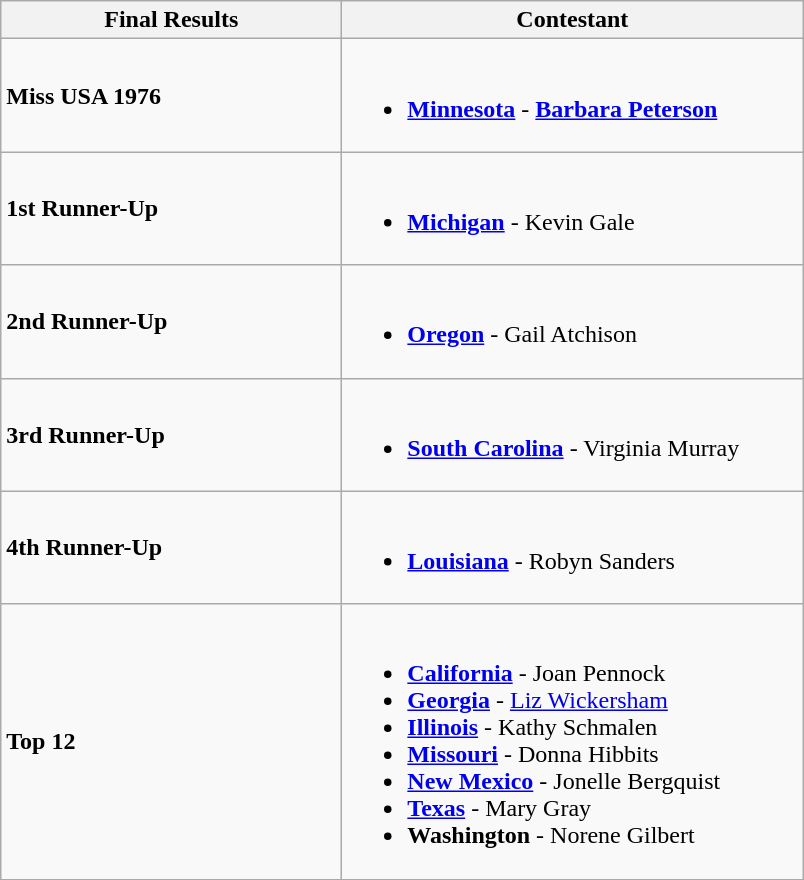<table class="wikitable sortable">
<tr>
<th width="220">Final Results</th>
<th width="300">Contestant</th>
</tr>
<tr>
<td><strong>Miss USA 1976</strong></td>
<td><br><ul><li><strong> <a href='#'>Minnesota</a></strong> - <strong><a href='#'>Barbara Peterson</a></strong></li></ul></td>
</tr>
<tr>
<td><strong>1st Runner-Up</strong></td>
<td><br><ul><li><strong> <a href='#'>Michigan</a></strong> - Kevin Gale</li></ul></td>
</tr>
<tr>
<td><strong>2nd Runner-Up</strong></td>
<td><br><ul><li><strong> <a href='#'>Oregon</a></strong> - Gail Atchison</li></ul></td>
</tr>
<tr>
<td><strong>3rd Runner-Up</strong></td>
<td><br><ul><li><strong> <a href='#'>South Carolina</a></strong> - Virginia Murray</li></ul></td>
</tr>
<tr>
<td><strong>4th Runner-Up</strong></td>
<td><br><ul><li><strong> <a href='#'>Louisiana</a></strong> - Robyn Sanders</li></ul></td>
</tr>
<tr>
<td><strong>Top 12</strong></td>
<td><br><ul><li><strong> <a href='#'>California</a></strong> - Joan Pennock</li><li><strong> <a href='#'>Georgia</a></strong> - <a href='#'>Liz Wickersham</a></li><li><strong> <a href='#'>Illinois</a></strong> - Kathy Schmalen</li><li><strong> <a href='#'>Missouri</a></strong> - Donna Hibbits</li><li><strong> <a href='#'>New Mexico</a></strong> - Jonelle Bergquist</li><li><strong> <a href='#'>Texas</a></strong> - Mary Gray</li><li><strong> Washington</strong> - Norene Gilbert</li></ul></td>
</tr>
</table>
